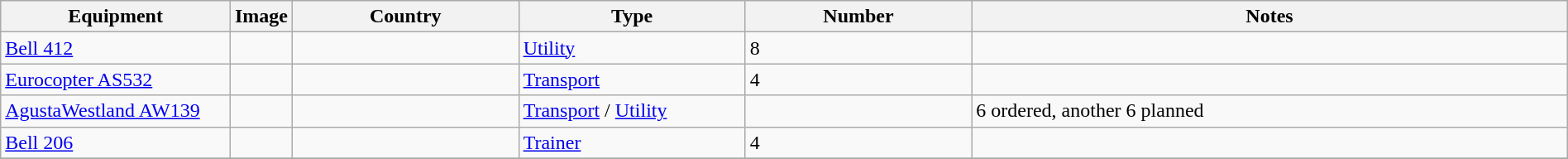<table class="wikitable" style="width:100%;">
<tr>
<th style="width:15%;">Equipment</th>
<th style="width:0%;">Image</th>
<th style="width:15%;">Country</th>
<th style="width:15%;">Type</th>
<th style="width:15%;">Number</th>
<th style="width:40%;">Notes</th>
</tr>
<tr>
<td><a href='#'>Bell 412</a></td>
<td></td>
<td></td>
<td><a href='#'>Utility</a></td>
<td>8</td>
<td></td>
</tr>
<tr>
<td><a href='#'>Eurocopter AS532</a></td>
<td></td>
<td></td>
<td><a href='#'>Transport</a></td>
<td>4</td>
<td></td>
</tr>
<tr>
<td><a href='#'>AgustaWestland AW139</a></td>
<td></td>
<td></td>
<td><a href='#'>Transport</a> / <a href='#'>Utility</a></td>
<td></td>
<td>6 ordered, another 6 planned</td>
</tr>
<tr>
<td><a href='#'>Bell 206</a></td>
<td></td>
<td></td>
<td><a href='#'>Trainer</a></td>
<td>4</td>
<td></td>
</tr>
<tr>
</tr>
</table>
